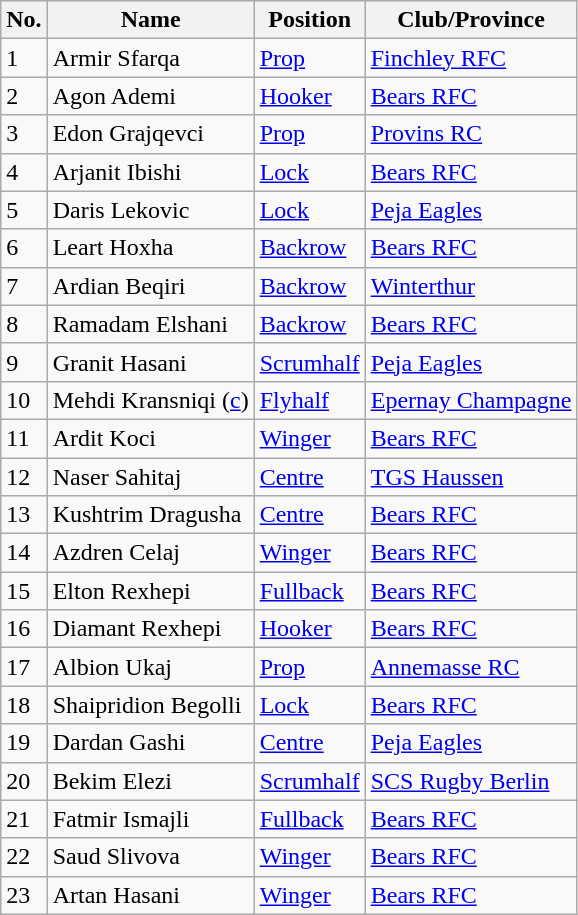<table class="wikitable">
<tr>
<th>No.</th>
<th>Name</th>
<th>Position</th>
<th>Club/Province</th>
</tr>
<tr>
<td>1</td>
<td>Armir Sfarqa</td>
<td><a href='#'>Prop</a></td>
<td> <a href='#'>Finchley RFC</a></td>
</tr>
<tr>
<td>2</td>
<td>Agon Ademi</td>
<td><a href='#'>Hooker</a></td>
<td> <a href='#'>Bears RFC</a></td>
</tr>
<tr>
<td>3</td>
<td>Edon Grajqevci</td>
<td><a href='#'>Prop</a></td>
<td> <a href='#'>Provins RC</a></td>
</tr>
<tr>
<td>4</td>
<td>Arjanit Ibishi</td>
<td><a href='#'>Lock</a></td>
<td> <a href='#'>Bears RFC</a></td>
</tr>
<tr>
<td>5</td>
<td>Daris Lekovic</td>
<td><a href='#'>Lock</a></td>
<td> <a href='#'>Peja Eagles</a></td>
</tr>
<tr>
<td>6</td>
<td>Leart Hoxha</td>
<td><a href='#'>Backrow</a></td>
<td> <a href='#'>Bears RFC</a></td>
</tr>
<tr>
<td>7</td>
<td>Ardian Beqiri</td>
<td><a href='#'>Backrow</a></td>
<td> <a href='#'>Winterthur</a></td>
</tr>
<tr>
<td>8</td>
<td>Ramadam Elshani</td>
<td><a href='#'>Backrow</a></td>
<td> <a href='#'>Bears RFC</a></td>
</tr>
<tr>
<td>9</td>
<td>Granit Hasani</td>
<td><a href='#'>Scrumhalf</a></td>
<td> <a href='#'>Peja Eagles</a></td>
</tr>
<tr>
<td>10</td>
<td>Mehdi Kransniqi (<a href='#'>c</a>)</td>
<td><a href='#'>Flyhalf</a></td>
<td> <a href='#'>Epernay Champagne</a></td>
</tr>
<tr>
<td>11</td>
<td>Ardit Koci</td>
<td><a href='#'>Winger</a></td>
<td> <a href='#'>Bears RFC</a></td>
</tr>
<tr>
<td>12</td>
<td>Naser Sahitaj</td>
<td><a href='#'>Centre</a></td>
<td> <a href='#'>TGS Haussen</a></td>
</tr>
<tr>
<td>13</td>
<td>Kushtrim Dragusha</td>
<td><a href='#'>Centre</a></td>
<td> <a href='#'>Bears RFC</a></td>
</tr>
<tr>
<td>14</td>
<td>Azdren Celaj</td>
<td><a href='#'>Winger</a></td>
<td> <a href='#'>Bears RFC</a></td>
</tr>
<tr>
<td>15</td>
<td>Elton Rexhepi</td>
<td><a href='#'>Fullback</a></td>
<td> <a href='#'>Bears RFC</a></td>
</tr>
<tr>
<td>16</td>
<td>Diamant Rexhepi</td>
<td><a href='#'>Hooker</a></td>
<td> <a href='#'>Bears RFC</a></td>
</tr>
<tr>
<td>17</td>
<td>Albion Ukaj</td>
<td><a href='#'>Prop</a></td>
<td> <a href='#'>Annemasse RC </a></td>
</tr>
<tr>
<td>18</td>
<td>Shaipridion Begolli</td>
<td><a href='#'>Lock</a></td>
<td> <a href='#'>Bears RFC</a></td>
</tr>
<tr>
<td>19</td>
<td>Dardan Gashi</td>
<td><a href='#'>Centre</a></td>
<td> <a href='#'>Peja Eagles</a></td>
</tr>
<tr>
<td>20</td>
<td>Bekim Elezi</td>
<td><a href='#'>Scrumhalf</a></td>
<td> <a href='#'>SCS Rugby Berlin </a></td>
</tr>
<tr>
<td>21</td>
<td>Fatmir Ismajli</td>
<td><a href='#'>Fullback</a></td>
<td> <a href='#'>Bears RFC</a></td>
</tr>
<tr>
<td>22</td>
<td>Saud Slivova</td>
<td><a href='#'>Winger</a></td>
<td> <a href='#'>Bears RFC</a></td>
</tr>
<tr>
<td>23</td>
<td>Artan Hasani</td>
<td><a href='#'>Winger</a></td>
<td> <a href='#'>Bears RFC</a></td>
</tr>
</table>
